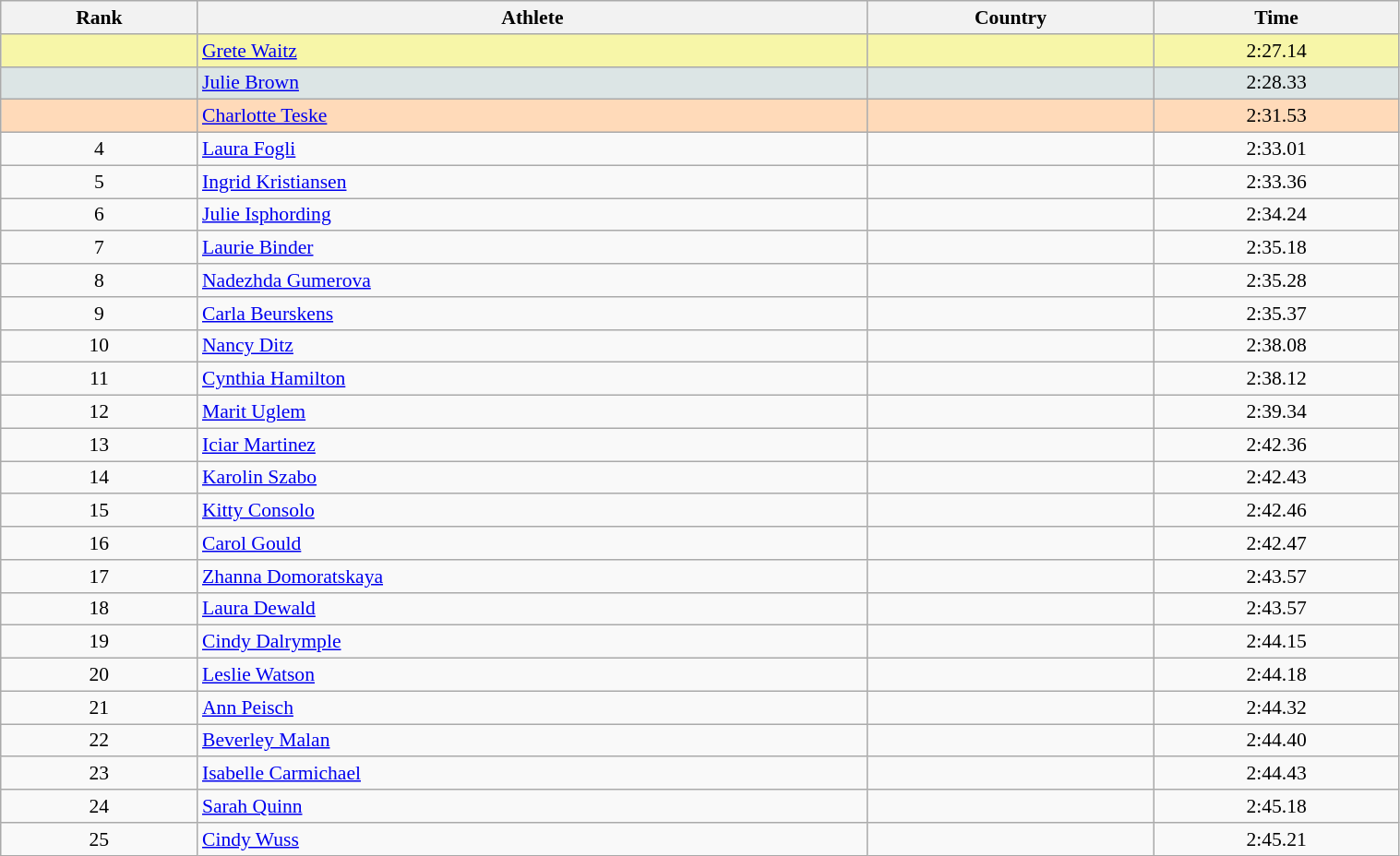<table class="wikitable" width=80% style="font-size:90%; text-align:left;">
<tr>
<th>Rank</th>
<th>Athlete</th>
<th>Country</th>
<th>Time</th>
</tr>
<tr bgcolor="#F7F6A8">
<td align=center></td>
<td><a href='#'>Grete Waitz</a></td>
<td></td>
<td align="center">2:27.14</td>
</tr>
<tr bgcolor="#DCE5E5">
<td align=center></td>
<td><a href='#'>Julie Brown</a></td>
<td></td>
<td align="center">2:28.33</td>
</tr>
<tr bgcolor="#FFDAB9">
<td align=center></td>
<td><a href='#'>Charlotte Teske</a></td>
<td></td>
<td align="center">2:31.53</td>
</tr>
<tr>
<td align=center>4</td>
<td><a href='#'>Laura Fogli</a></td>
<td></td>
<td align="center">2:33.01</td>
</tr>
<tr>
<td align=center>5</td>
<td><a href='#'>Ingrid Kristiansen</a></td>
<td></td>
<td align="center">2:33.36</td>
</tr>
<tr>
<td align=center>6</td>
<td><a href='#'>Julie Isphording</a></td>
<td></td>
<td align="center">2:34.24</td>
</tr>
<tr>
<td align=center>7</td>
<td><a href='#'>Laurie Binder</a></td>
<td></td>
<td align="center">2:35.18</td>
</tr>
<tr>
<td align=center>8</td>
<td><a href='#'>Nadezhda Gumerova</a></td>
<td></td>
<td align="center">2:35.28</td>
</tr>
<tr>
<td align=center>9</td>
<td><a href='#'>Carla Beurskens</a></td>
<td></td>
<td align="center">2:35.37</td>
</tr>
<tr>
<td align=center>10</td>
<td><a href='#'>Nancy Ditz</a></td>
<td></td>
<td align="center">2:38.08</td>
</tr>
<tr>
<td align=center>11</td>
<td><a href='#'>Cynthia Hamilton</a></td>
<td></td>
<td align="center">2:38.12</td>
</tr>
<tr>
<td align=center>12</td>
<td><a href='#'>Marit Uglem</a></td>
<td></td>
<td align="center">2:39.34</td>
</tr>
<tr>
<td align=center>13</td>
<td><a href='#'>Iciar Martinez</a></td>
<td></td>
<td align="center">2:42.36</td>
</tr>
<tr>
<td align=center>14</td>
<td><a href='#'>Karolin Szabo</a></td>
<td></td>
<td align="center">2:42.43</td>
</tr>
<tr>
<td align=center>15</td>
<td><a href='#'>Kitty Consolo</a></td>
<td></td>
<td align="center">2:42.46</td>
</tr>
<tr>
<td align=center>16</td>
<td><a href='#'>Carol Gould</a></td>
<td></td>
<td align="center">2:42.47</td>
</tr>
<tr>
<td align=center>17</td>
<td><a href='#'>Zhanna Domoratskaya</a></td>
<td></td>
<td align="center">2:43.57</td>
</tr>
<tr>
<td align=center>18</td>
<td><a href='#'>Laura Dewald</a></td>
<td></td>
<td align="center">2:43.57</td>
</tr>
<tr>
<td align=center>19</td>
<td><a href='#'>Cindy Dalrymple</a></td>
<td></td>
<td align="center">2:44.15</td>
</tr>
<tr>
<td align=center>20</td>
<td><a href='#'>Leslie Watson</a></td>
<td></td>
<td align="center">2:44.18</td>
</tr>
<tr>
<td align=center>21</td>
<td><a href='#'>Ann Peisch</a></td>
<td></td>
<td align="center">2:44.32</td>
</tr>
<tr>
<td align=center>22</td>
<td><a href='#'>Beverley Malan</a></td>
<td></td>
<td align="center">2:44.40</td>
</tr>
<tr>
<td align=center>23</td>
<td><a href='#'>Isabelle Carmichael</a></td>
<td></td>
<td align="center">2:44.43</td>
</tr>
<tr>
<td align=center>24</td>
<td><a href='#'>Sarah Quinn</a></td>
<td></td>
<td align="center">2:45.18</td>
</tr>
<tr>
<td align=center>25</td>
<td><a href='#'>Cindy Wuss</a></td>
<td></td>
<td align="center">2:45.21</td>
</tr>
</table>
